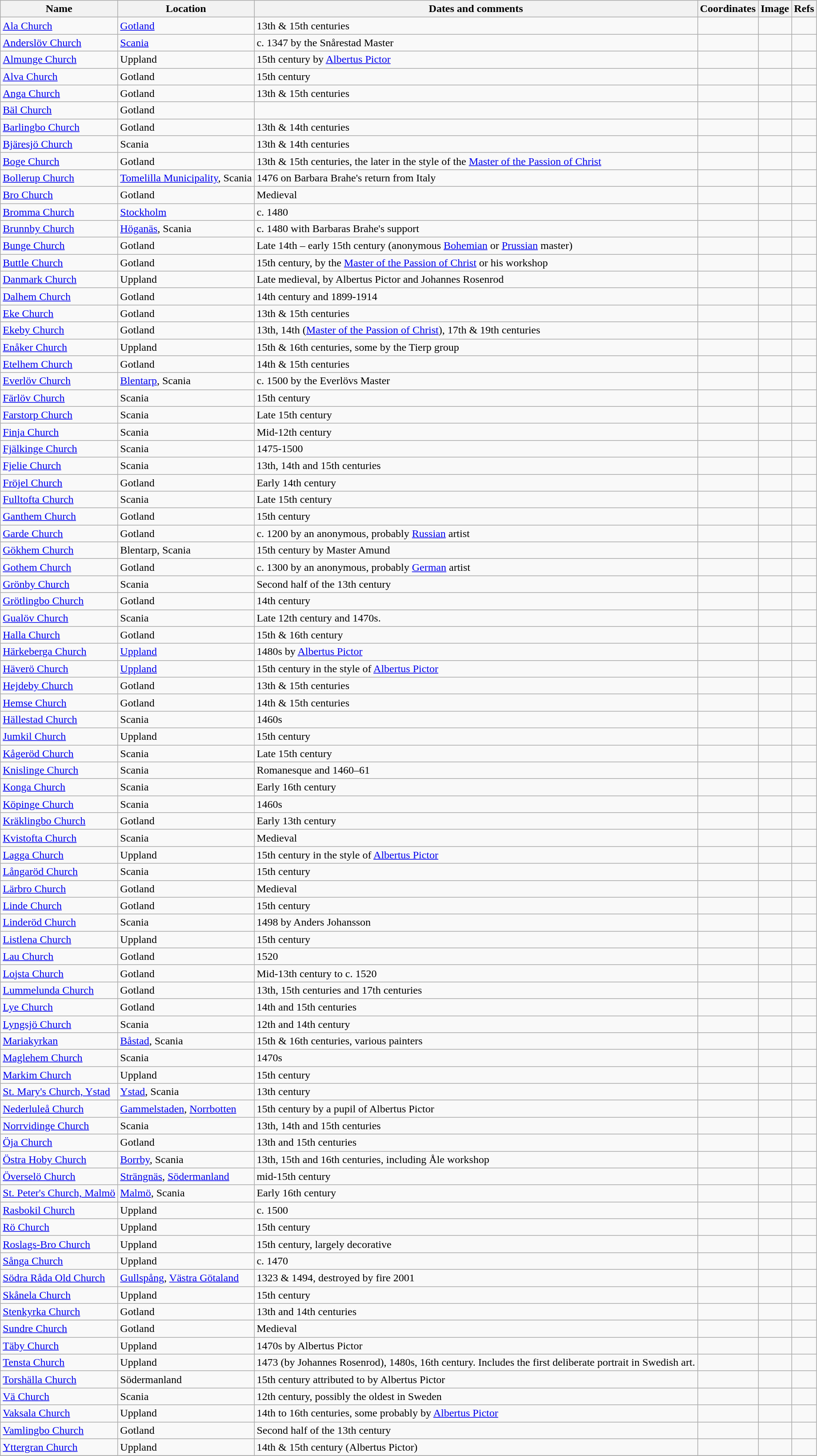<table class="wikitable sortable">
<tr>
<th>Name</th>
<th>Location</th>
<th>Dates and comments</th>
<th>Coordinates</th>
<th>Image</th>
<th>Refs</th>
</tr>
<tr>
<td><a href='#'>Ala Church</a></td>
<td><a href='#'>Gotland</a></td>
<td>13th & 15th centuries</td>
<td></td>
<td></td>
<td></td>
</tr>
<tr>
<td><a href='#'>Anderslöv Church</a></td>
<td><a href='#'>Scania</a></td>
<td>c. 1347 by the Snårestad Master</td>
<td></td>
<td></td>
<td></td>
</tr>
<tr>
<td><a href='#'>Almunge Church</a></td>
<td>Uppland</td>
<td>15th century by <a href='#'>Albertus Pictor</a></td>
<td></td>
<td></td>
<td></td>
</tr>
<tr>
<td><a href='#'>Alva Church</a></td>
<td>Gotland</td>
<td>15th century</td>
<td></td>
<td></td>
<td></td>
</tr>
<tr>
<td><a href='#'>Anga Church</a></td>
<td>Gotland</td>
<td>13th & 15th centuries</td>
<td></td>
<td></td>
<td></td>
</tr>
<tr>
<td><a href='#'>Bäl Church</a></td>
<td>Gotland</td>
<td></td>
<td></td>
<td></td>
<td></td>
</tr>
<tr>
<td><a href='#'>Barlingbo Church</a></td>
<td>Gotland</td>
<td>13th & 14th centuries</td>
<td></td>
<td></td>
<td></td>
</tr>
<tr>
<td><a href='#'>Bjäresjö Church</a></td>
<td>Scania</td>
<td>13th & 14th centuries</td>
<td></td>
<td></td>
<td></td>
</tr>
<tr>
<td><a href='#'>Boge Church</a></td>
<td>Gotland</td>
<td>13th & 15th centuries, the later in the style of the <a href='#'>Master of the Passion of Christ</a></td>
<td></td>
<td></td>
<td></td>
</tr>
<tr>
<td><a href='#'>Bollerup Church</a></td>
<td><a href='#'>Tomelilla Municipality</a>, Scania</td>
<td>1476 on Barbara Brahe's return from Italy</td>
<td></td>
<td></td>
<td></td>
</tr>
<tr>
<td><a href='#'>Bro Church</a></td>
<td>Gotland</td>
<td>Medieval</td>
<td></td>
<td></td>
<td></td>
</tr>
<tr>
<td><a href='#'>Bromma Church</a></td>
<td><a href='#'>Stockholm</a></td>
<td>c. 1480</td>
<td></td>
<td></td>
<td></td>
</tr>
<tr>
<td><a href='#'>Brunnby Church</a></td>
<td><a href='#'>Höganäs</a>, Scania</td>
<td>c. 1480 with Barbaras Brahe's support</td>
<td></td>
<td></td>
<td></td>
</tr>
<tr>
<td><a href='#'>Bunge Church</a></td>
<td>Gotland</td>
<td>Late 14th – early 15th century (anonymous <a href='#'>Bohemian</a> or <a href='#'>Prussian</a> master)</td>
<td></td>
<td></td>
<td></td>
</tr>
<tr>
<td><a href='#'>Buttle Church</a></td>
<td>Gotland</td>
<td>15th century, by the <a href='#'>Master of the Passion of Christ</a> or his workshop</td>
<td></td>
<td></td>
<td></td>
</tr>
<tr>
<td><a href='#'>Danmark Church</a></td>
<td>Uppland</td>
<td>Late medieval, by Albertus Pictor and Johannes Rosenrod</td>
<td></td>
<td></td>
<td></td>
</tr>
<tr>
<td><a href='#'>Dalhem Church</a></td>
<td>Gotland</td>
<td>14th century and 1899-1914</td>
<td></td>
<td></td>
<td></td>
</tr>
<tr>
<td><a href='#'>Eke Church</a></td>
<td>Gotland</td>
<td>13th & 15th centuries</td>
<td></td>
<td></td>
<td></td>
</tr>
<tr>
<td><a href='#'>Ekeby Church</a></td>
<td>Gotland</td>
<td>13th, 14th (<a href='#'>Master of the Passion of Christ</a>), 17th & 19th centuries</td>
<td></td>
<td></td>
<td></td>
</tr>
<tr>
<td><a href='#'>Enåker Church</a></td>
<td>Uppland</td>
<td>15th & 16th centuries, some by the Tierp group</td>
<td></td>
<td></td>
<td></td>
</tr>
<tr>
<td><a href='#'>Etelhem Church</a></td>
<td>Gotland</td>
<td>14th & 15th centuries</td>
<td></td>
<td></td>
<td></td>
</tr>
<tr>
<td><a href='#'>Everlöv Church</a></td>
<td><a href='#'>Blentarp</a>, Scania</td>
<td>c. 1500 by the Everlövs Master</td>
<td></td>
<td></td>
<td></td>
</tr>
<tr>
<td><a href='#'>Färlöv Church</a></td>
<td>Scania</td>
<td>15th century</td>
<td></td>
<td></td>
<td></td>
</tr>
<tr>
<td><a href='#'>Farstorp Church</a></td>
<td>Scania</td>
<td>Late 15th century</td>
<td></td>
<td></td>
<td></td>
</tr>
<tr>
<td><a href='#'>Finja Church</a></td>
<td>Scania</td>
<td>Mid-12th century</td>
<td></td>
<td></td>
<td></td>
</tr>
<tr>
<td><a href='#'>Fjälkinge Church</a></td>
<td>Scania</td>
<td>1475-1500</td>
<td></td>
<td></td>
<td></td>
</tr>
<tr>
<td><a href='#'>Fjelie Church</a></td>
<td>Scania</td>
<td>13th, 14th and 15th centuries</td>
<td></td>
<td></td>
<td></td>
</tr>
<tr>
<td><a href='#'>Fröjel Church</a></td>
<td>Gotland</td>
<td>Early 14th century</td>
<td></td>
<td></td>
<td></td>
</tr>
<tr>
<td><a href='#'>Fulltofta Church</a></td>
<td>Scania</td>
<td>Late 15th century</td>
<td></td>
<td></td>
<td></td>
</tr>
<tr>
<td><a href='#'>Ganthem Church</a></td>
<td>Gotland</td>
<td>15th century</td>
<td></td>
<td></td>
<td></td>
</tr>
<tr>
<td><a href='#'>Garde Church</a></td>
<td>Gotland</td>
<td>c. 1200 by an anonymous, probably <a href='#'>Russian</a> artist</td>
<td></td>
<td></td>
<td></td>
</tr>
<tr>
<td><a href='#'>Gökhem Church</a></td>
<td>Blentarp, Scania</td>
<td>15th century by Master Amund</td>
<td></td>
<td></td>
<td></td>
</tr>
<tr>
<td><a href='#'>Gothem Church</a></td>
<td>Gotland</td>
<td>c. 1300 by an anonymous, probably <a href='#'>German</a> artist</td>
<td></td>
<td></td>
<td></td>
</tr>
<tr>
<td><a href='#'>Grönby Church</a></td>
<td>Scania</td>
<td>Second half of the 13th century</td>
<td></td>
<td></td>
<td></td>
</tr>
<tr>
<td><a href='#'>Grötlingbo Church</a></td>
<td>Gotland</td>
<td>14th century</td>
<td></td>
<td></td>
<td></td>
</tr>
<tr>
<td><a href='#'>Gualöv Church</a></td>
<td>Scania</td>
<td>Late 12th century and 1470s.</td>
<td></td>
<td></td>
<td></td>
</tr>
<tr>
<td><a href='#'>Halla Church</a></td>
<td>Gotland</td>
<td>15th & 16th century</td>
<td></td>
<td></td>
<td></td>
</tr>
<tr>
<td><a href='#'>Härkeberga Church</a></td>
<td><a href='#'>Uppland</a></td>
<td>1480s by <a href='#'>Albertus Pictor</a></td>
<td></td>
<td></td>
<td></td>
</tr>
<tr>
<td><a href='#'>Häverö Church</a></td>
<td><a href='#'>Uppland</a></td>
<td>15th century in the style of <a href='#'>Albertus Pictor</a></td>
<td></td>
<td></td>
<td></td>
</tr>
<tr>
<td><a href='#'>Hejdeby Church</a></td>
<td>Gotland</td>
<td>13th & 15th centuries</td>
<td></td>
<td></td>
<td></td>
</tr>
<tr>
<td><a href='#'>Hemse Church</a></td>
<td>Gotland</td>
<td>14th & 15th centuries</td>
<td></td>
<td></td>
<td></td>
</tr>
<tr>
<td><a href='#'>Hällestad Church</a></td>
<td>Scania</td>
<td>1460s</td>
<td></td>
<td></td>
<td></td>
</tr>
<tr>
<td><a href='#'>Jumkil Church</a></td>
<td>Uppland</td>
<td>15th century</td>
<td></td>
<td></td>
<td></td>
</tr>
<tr>
<td><a href='#'>Kågeröd Church</a></td>
<td>Scania</td>
<td>Late 15th century</td>
<td></td>
<td></td>
<td></td>
</tr>
<tr>
<td><a href='#'>Knislinge Church</a></td>
<td>Scania</td>
<td>Romanesque and 1460–61</td>
<td></td>
<td></td>
<td></td>
</tr>
<tr>
<td><a href='#'>Konga Church</a></td>
<td>Scania</td>
<td>Early 16th century</td>
<td></td>
<td></td>
<td></td>
</tr>
<tr>
<td><a href='#'>Köpinge Church</a></td>
<td>Scania</td>
<td>1460s</td>
<td></td>
<td></td>
<td></td>
</tr>
<tr>
<td><a href='#'>Kräklingbo Church</a></td>
<td>Gotland</td>
<td>Early 13th century</td>
<td></td>
<td></td>
<td></td>
</tr>
<tr>
<td><a href='#'>Kvistofta Church</a></td>
<td>Scania</td>
<td>Medieval</td>
<td></td>
<td></td>
<td></td>
</tr>
<tr>
<td><a href='#'>Lagga Church</a></td>
<td>Uppland</td>
<td>15th century in the style of <a href='#'>Albertus Pictor</a></td>
<td></td>
<td></td>
<td></td>
</tr>
<tr>
<td><a href='#'>Långaröd Church</a></td>
<td>Scania</td>
<td>15th century</td>
<td></td>
<td></td>
<td></td>
</tr>
<tr>
<td><a href='#'>Lärbro Church</a></td>
<td>Gotland</td>
<td>Medieval</td>
<td></td>
<td></td>
<td></td>
</tr>
<tr>
<td><a href='#'>Linde Church</a></td>
<td>Gotland</td>
<td>15th century</td>
<td></td>
<td></td>
<td></td>
</tr>
<tr>
<td><a href='#'>Linderöd Church</a></td>
<td>Scania</td>
<td>1498 by Anders Johansson</td>
<td></td>
<td></td>
<td></td>
</tr>
<tr>
<td><a href='#'>Listlena Church</a></td>
<td>Uppland</td>
<td>15th century</td>
<td></td>
<td></td>
<td></td>
</tr>
<tr>
<td><a href='#'>Lau Church</a></td>
<td>Gotland</td>
<td>1520</td>
<td></td>
<td></td>
<td></td>
</tr>
<tr>
<td><a href='#'>Lojsta Church</a></td>
<td>Gotland</td>
<td>Mid-13th century to c. 1520</td>
<td></td>
<td></td>
<td></td>
</tr>
<tr>
<td><a href='#'>Lummelunda Church</a></td>
<td>Gotland</td>
<td>13th, 15th centuries and 17th centuries</td>
<td></td>
<td></td>
<td></td>
</tr>
<tr>
<td><a href='#'>Lye Church</a></td>
<td>Gotland</td>
<td>14th and 15th centuries</td>
<td></td>
<td></td>
<td></td>
</tr>
<tr>
<td><a href='#'>Lyngsjö Church</a></td>
<td>Scania</td>
<td>12th and 14th century</td>
<td></td>
<td></td>
<td></td>
</tr>
<tr>
<td><a href='#'>Mariakyrkan</a></td>
<td><a href='#'>Båstad</a>, Scania</td>
<td>15th & 16th centuries, various painters</td>
<td></td>
<td></td>
<td></td>
</tr>
<tr>
<td><a href='#'>Maglehem Church</a></td>
<td>Scania</td>
<td>1470s</td>
<td></td>
<td></td>
<td></td>
</tr>
<tr>
<td><a href='#'>Markim Church</a></td>
<td>Uppland</td>
<td>15th century</td>
<td></td>
<td></td>
<td></td>
</tr>
<tr>
<td><a href='#'>St. Mary's Church, Ystad</a></td>
<td><a href='#'>Ystad</a>, Scania</td>
<td>13th century</td>
<td></td>
<td></td>
<td></td>
</tr>
<tr>
<td><a href='#'>Nederluleå Church</a></td>
<td><a href='#'>Gammelstaden</a>, <a href='#'>Norrbotten</a></td>
<td>15th century by a pupil of Albertus Pictor</td>
<td></td>
<td></td>
<td></td>
</tr>
<tr>
<td><a href='#'>Norrvidinge Church</a></td>
<td>Scania</td>
<td>13th, 14th and 15th centuries</td>
<td></td>
<td></td>
<td></td>
</tr>
<tr>
<td><a href='#'>Öja Church</a></td>
<td>Gotland</td>
<td>13th and 15th centuries</td>
<td></td>
<td></td>
<td></td>
</tr>
<tr>
<td><a href='#'>Östra Hoby Church</a></td>
<td><a href='#'>Borrby</a>, Scania</td>
<td>13th, 15th and 16th centuries, including Åle workshop</td>
<td></td>
<td></td>
<td></td>
</tr>
<tr>
<td><a href='#'>Överselö Church</a></td>
<td><a href='#'>Strängnäs</a>, <a href='#'>Södermanland</a></td>
<td>mid-15th century</td>
<td></td>
<td></td>
<td></td>
</tr>
<tr>
<td><a href='#'>St. Peter's Church, Malmö</a></td>
<td><a href='#'>Malmö</a>, Scania</td>
<td>Early 16th century</td>
<td></td>
<td></td>
<td></td>
</tr>
<tr>
<td><a href='#'>Rasbokil Church</a></td>
<td>Uppland</td>
<td>c. 1500</td>
<td></td>
<td></td>
<td></td>
</tr>
<tr>
<td><a href='#'>Rö Church</a></td>
<td>Uppland</td>
<td>15th century</td>
<td></td>
<td></td>
<td></td>
</tr>
<tr>
<td><a href='#'>Roslags-Bro Church</a></td>
<td>Uppland</td>
<td>15th century, largely decorative</td>
<td></td>
<td></td>
<td></td>
</tr>
<tr>
<td><a href='#'>Sånga Church</a></td>
<td>Uppland</td>
<td>c. 1470</td>
<td></td>
<td></td>
<td></td>
</tr>
<tr>
<td><a href='#'>Södra Råda Old Church</a></td>
<td><a href='#'>Gullspång</a>, <a href='#'>Västra Götaland</a></td>
<td>1323 & 1494, destroyed by fire 2001</td>
<td></td>
<td></td>
<td></td>
</tr>
<tr>
<td><a href='#'>Skånela Church</a></td>
<td>Uppland</td>
<td>15th century</td>
<td></td>
<td></td>
<td></td>
</tr>
<tr>
<td><a href='#'>Stenkyrka Church</a></td>
<td>Gotland</td>
<td>13th and 14th centuries</td>
<td></td>
<td></td>
<td></td>
</tr>
<tr>
<td><a href='#'>Sundre Church</a></td>
<td>Gotland</td>
<td>Medieval</td>
<td></td>
<td></td>
<td></td>
</tr>
<tr>
<td><a href='#'>Täby Church</a></td>
<td>Uppland</td>
<td>1470s by Albertus Pictor</td>
<td></td>
<td></td>
<td></td>
</tr>
<tr>
<td><a href='#'>Tensta Church</a></td>
<td>Uppland</td>
<td>1473 (by Johannes Rosenrod), 1480s, 16th century. Includes the first deliberate portrait in Swedish art.</td>
<td></td>
<td></td>
<td></td>
</tr>
<tr>
<td><a href='#'>Torshälla Church</a></td>
<td>Södermanland</td>
<td>15th century attributed to by Albertus Pictor</td>
<td></td>
<td></td>
<td></td>
</tr>
<tr>
<td><a href='#'>Vä Church</a></td>
<td>Scania</td>
<td>12th century, possibly the oldest in Sweden</td>
<td></td>
<td></td>
<td></td>
</tr>
<tr>
<td><a href='#'>Vaksala Church</a></td>
<td>Uppland</td>
<td>14th to 16th centuries, some probably by <a href='#'>Albertus Pictor</a></td>
<td></td>
<td></td>
<td></td>
</tr>
<tr>
<td><a href='#'>Vamlingbo Church</a></td>
<td>Gotland</td>
<td>Second half of the 13th century</td>
<td></td>
<td></td>
<td></td>
</tr>
<tr>
<td><a href='#'>Yttergran Church</a></td>
<td>Uppland</td>
<td>14th & 15th century (Albertus Pictor)</td>
<td></td>
<td></td>
<td></td>
</tr>
<tr>
</tr>
</table>
